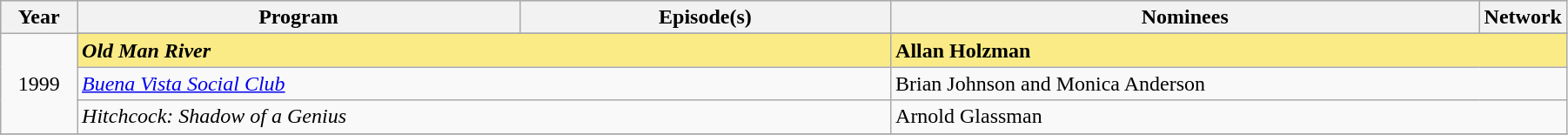<table class="wikitable" style="width:95%">
<tr bgcolor="#bebebe">
<th width="5%">Year</th>
<th width="30%">Program</th>
<th width="25%">Episode(s)</th>
<th width="40%">Nominees</th>
<th width="10%">Network</th>
</tr>
<tr>
<td rowspan=4 style="text-align:center">1999<br></td>
</tr>
<tr style="background:#FAEB86">
<td colspan="2"><strong><em>Old Man River</em></strong></td>
<td colspan="2"><strong>Allan Holzman</strong></td>
</tr>
<tr>
<td colspan="2"><em><a href='#'>Buena Vista Social Club</a></em></td>
<td colspan="2">Brian Johnson and Monica Anderson</td>
</tr>
<tr>
<td colspan="2"><em>Hitchcock: Shadow of a Genius</em></td>
<td colspan="2">Arnold Glassman</td>
</tr>
<tr>
</tr>
</table>
